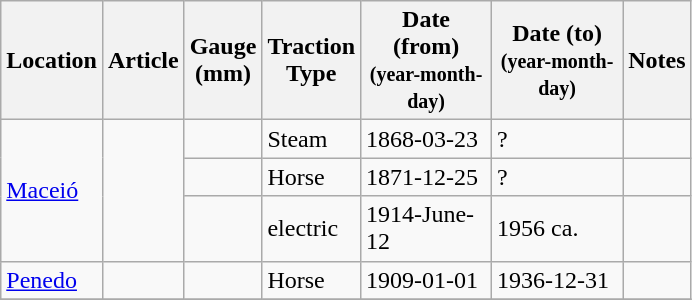<table class="wikitable sortable">
<tr>
<th>Location</th>
<th>Article</th>
<th>Gauge<br> (mm)</th>
<th>Traction<br>Type</th>
<th width=80px>Date (from)<br><small>(year-month-day)</small></th>
<th width=80px>Date (to)<br><small>(year-month-day)</small></th>
<th>Notes</th>
</tr>
<tr>
<td rowspan="3"><a href='#'>Maceió</a></td>
<td rowspan="3"> </td>
<td align=right></td>
<td>Steam</td>
<td>1868-03-23</td>
<td>?</td>
<td></td>
</tr>
<tr>
<td align=right></td>
<td>Horse</td>
<td>1871-12-25</td>
<td>?</td>
<td></td>
</tr>
<tr>
<td align=right></td>
<td>electric</td>
<td>1914-June-12</td>
<td>1956 ca.</td>
<td></td>
</tr>
<tr>
<td><a href='#'>Penedo</a></td>
<td> </td>
<td align=right></td>
<td>Horse</td>
<td>1909-01-01</td>
<td>1936-12-31</td>
<td></td>
</tr>
<tr>
</tr>
</table>
